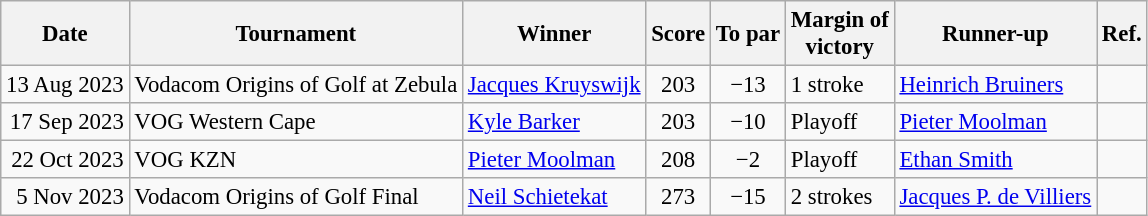<table class=wikitable style="font-size:95%">
<tr>
<th>Date</th>
<th>Tournament</th>
<th>Winner</th>
<th>Score</th>
<th>To par</th>
<th>Margin of<br>victory</th>
<th>Runner-up</th>
<th>Ref.</th>
</tr>
<tr>
<td align=right>13 Aug 2023</td>
<td>Vodacom Origins of Golf at Zebula</td>
<td> <a href='#'>Jacques Kruyswijk</a></td>
<td align=center>203</td>
<td align=center>−13</td>
<td>1 stroke</td>
<td> <a href='#'>Heinrich Bruiners</a></td>
<td></td>
</tr>
<tr>
<td align=right>17 Sep 2023</td>
<td>VOG Western Cape</td>
<td> <a href='#'>Kyle Barker</a></td>
<td align=center>203</td>
<td align=center>−10</td>
<td>Playoff</td>
<td> <a href='#'>Pieter Moolman</a></td>
<td></td>
</tr>
<tr>
<td align=right>22 Oct 2023</td>
<td>VOG KZN</td>
<td> <a href='#'>Pieter Moolman</a></td>
<td align=center>208</td>
<td align=center>−2</td>
<td>Playoff</td>
<td> <a href='#'>Ethan Smith</a></td>
<td></td>
</tr>
<tr>
<td align=right>5 Nov 2023</td>
<td>Vodacom Origins of Golf Final</td>
<td> <a href='#'>Neil Schietekat</a></td>
<td align=center>273</td>
<td align=center>−15</td>
<td>2 strokes</td>
<td> <a href='#'>Jacques P. de Villiers</a></td>
<td></td>
</tr>
</table>
